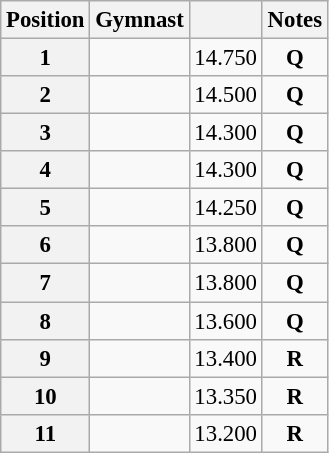<table class="wikitable sortable" style="text-align:center; font-size:95%">
<tr>
<th scope=col>Position</th>
<th scope=col>Gymnast</th>
<th scope=col></th>
<th scope=col>Notes</th>
</tr>
<tr>
<th scope=row>1</th>
<td align=left></td>
<td>14.750</td>
<td><strong>Q</strong></td>
</tr>
<tr>
<th scope=row>2</th>
<td align=left></td>
<td>14.500</td>
<td><strong>Q</strong></td>
</tr>
<tr>
<th scope=row>3</th>
<td align=left></td>
<td>14.300</td>
<td><strong>Q</strong></td>
</tr>
<tr>
<th scope=row>4</th>
<td align=left></td>
<td>14.300</td>
<td><strong>Q</strong></td>
</tr>
<tr>
<th scope=row>5</th>
<td align=left></td>
<td>14.250</td>
<td><strong>Q</strong></td>
</tr>
<tr>
<th scope=row>6</th>
<td align=left></td>
<td>13.800</td>
<td><strong>Q</strong></td>
</tr>
<tr>
<th scope=row>7</th>
<td align=left></td>
<td>13.800</td>
<td><strong>Q</strong></td>
</tr>
<tr>
<th scope=row>8</th>
<td align=left></td>
<td>13.600</td>
<td><strong>Q</strong></td>
</tr>
<tr>
<th scope=row>9</th>
<td align=left></td>
<td>13.400</td>
<td><strong>R</strong></td>
</tr>
<tr>
<th scope=row>10</th>
<td align=left></td>
<td>13.350</td>
<td><strong>R</strong></td>
</tr>
<tr>
<th scope=row>11</th>
<td align=left></td>
<td>13.200</td>
<td><strong>R</strong></td>
</tr>
</table>
